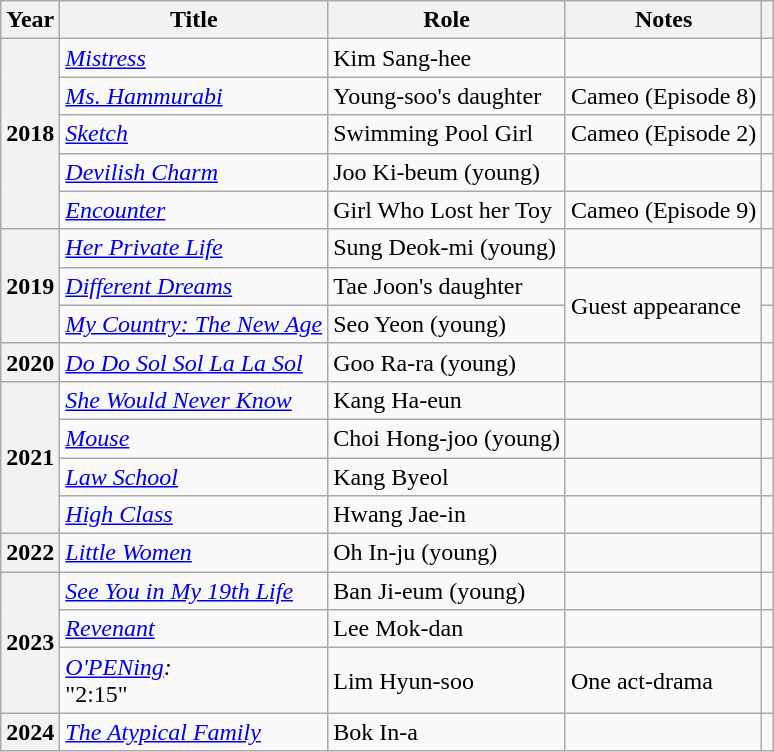<table class="wikitable plainrowheaders sortable">
<tr>
<th scope="col">Year</th>
<th scope="col">Title</th>
<th scope="col">Role</th>
<th scope="col">Notes</th>
<th scope="col" class="unsortable"></th>
</tr>
<tr>
<th scope="row" rowspan="5">2018</th>
<td><em><a href='#'>Mistress</a></em></td>
<td>Kim Sang-hee</td>
<td></td>
<td style="text-align:center"></td>
</tr>
<tr>
<td><em><a href='#'>Ms. Hammurabi</a></em></td>
<td>Young-soo's daughter</td>
<td>Cameo (Episode 8)</td>
<td style="text-align:center"></td>
</tr>
<tr>
<td><em><a href='#'>Sketch</a></em></td>
<td>Swimming Pool Girl</td>
<td>Cameo (Episode 2)</td>
<td style="text-align:center"></td>
</tr>
<tr>
<td><em><a href='#'>Devilish Charm</a></em></td>
<td>Joo Ki-beum (young)</td>
<td></td>
<td style="text-align:center"></td>
</tr>
<tr>
<td><em><a href='#'>Encounter</a></em></td>
<td>Girl Who Lost her Toy</td>
<td>Cameo (Episode 9)</td>
<td style="text-align:center"></td>
</tr>
<tr>
<th scope="row" rowspan="3">2019</th>
<td><em><a href='#'>Her Private Life</a></em></td>
<td>Sung Deok-mi (young)</td>
<td></td>
<td style="text-align:center"></td>
</tr>
<tr>
<td><em><a href='#'>Different Dreams</a></em></td>
<td>Tae Joon's daughter</td>
<td rowspan="2">Guest appearance</td>
<td style="text-align:center"></td>
</tr>
<tr>
<td><em><a href='#'>My Country: The New Age</a></em></td>
<td>Seo Yeon (young)</td>
<td style="text-align:center"></td>
</tr>
<tr>
<th scope="row">2020</th>
<td><em><a href='#'>Do Do Sol Sol La La Sol</a></em></td>
<td>Goo Ra-ra (young)</td>
<td></td>
<td style="text-align:center"></td>
</tr>
<tr>
<th scope="row" rowspan="4">2021</th>
<td><em><a href='#'>She Would Never Know</a></em></td>
<td>Kang Ha-eun</td>
<td></td>
<td style="text-align:center"></td>
</tr>
<tr>
<td><em><a href='#'>Mouse</a></em></td>
<td>Choi Hong-joo (young)</td>
<td></td>
<td style="text-align:center"></td>
</tr>
<tr>
<td><em><a href='#'>Law School</a></em></td>
<td>Kang Byeol</td>
<td></td>
<td style="text-align:center"></td>
</tr>
<tr>
<td><em><a href='#'>High Class</a></em></td>
<td>Hwang Jae-in</td>
<td></td>
<td style="text-align:center"></td>
</tr>
<tr>
<th scope="row">2022</th>
<td><a href='#'><em>Little Women</em></a></td>
<td>Oh In-ju (young)</td>
<td></td>
<td style="text-align:center"></td>
</tr>
<tr>
<th scope="row" rowspan="3">2023</th>
<td><em><a href='#'>See You in My 19th Life</a></em></td>
<td>Ban Ji-eum (young)</td>
<td></td>
<td style="text-align:center"></td>
</tr>
<tr>
<td><em><a href='#'>Revenant</a></em></td>
<td>Lee Mok-dan</td>
<td></td>
<td style="text-align:center"></td>
</tr>
<tr>
<td><em><a href='#'>O'PENing</a>:</em><br>"2:15"</td>
<td>Lim Hyun-soo</td>
<td>One act-drama</td>
<td style="text-align:center"></td>
</tr>
<tr>
<th scope="row">2024</th>
<td><em><a href='#'>The Atypical Family</a></em></td>
<td>Bok In-a</td>
<td></td>
<td style="text-align:center"></td>
</tr>
</table>
